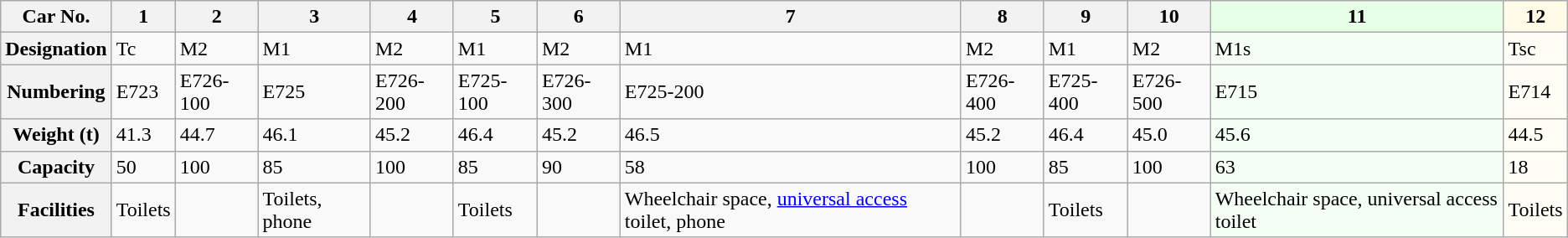<table class="wikitable">
<tr>
<th>Car No.</th>
<th>1</th>
<th>2</th>
<th>3</th>
<th>4</th>
<th>5</th>
<th>6</th>
<th>7</th>
<th>8</th>
<th>9</th>
<th>10</th>
<th style="background:#E6FFE6">11</th>
<th style="background: #FFFBE6">12</th>
</tr>
<tr>
<th>Designation</th>
<td>Tc</td>
<td>M2</td>
<td>M1</td>
<td>M2</td>
<td>M1</td>
<td>M2</td>
<td>M1</td>
<td>M2</td>
<td>M1</td>
<td>M2</td>
<td style="background:#F5FFF5">M1s</td>
<td style="background: #FFFDF5">Tsc</td>
</tr>
<tr>
<th>Numbering</th>
<td>E723</td>
<td>E726-100</td>
<td>E725</td>
<td>E726-200</td>
<td>E725-100</td>
<td>E726-300</td>
<td>E725-200</td>
<td>E726-400</td>
<td>E725-400</td>
<td>E726-500</td>
<td style="background: #F5FFF5">E715</td>
<td style="background: #FFFDF5">E714</td>
</tr>
<tr>
<th>Weight (t)</th>
<td>41.3</td>
<td>44.7</td>
<td>46.1</td>
<td>45.2</td>
<td>46.4</td>
<td>45.2</td>
<td>46.5</td>
<td>45.2</td>
<td>46.4</td>
<td>45.0</td>
<td style="background: #F5FFF5">45.6</td>
<td style="background: #FFFDF5">44.5</td>
</tr>
<tr>
<th>Capacity</th>
<td>50</td>
<td>100</td>
<td>85</td>
<td>100</td>
<td>85</td>
<td>90</td>
<td>58</td>
<td>100</td>
<td>85</td>
<td>100</td>
<td style="background: #F5FFF5">63</td>
<td style="background: #FFFDF5">18</td>
</tr>
<tr>
<th>Facilities</th>
<td>Toilets</td>
<td> </td>
<td>Toilets, phone</td>
<td> </td>
<td>Toilets</td>
<td> </td>
<td>Wheelchair space, <a href='#'>universal access</a> toilet, phone</td>
<td> </td>
<td>Toilets</td>
<td> </td>
<td style="background: #F5FFF5">Wheelchair space, universal access toilet</td>
<td style="background: #FFFDF5">Toilets</td>
</tr>
</table>
